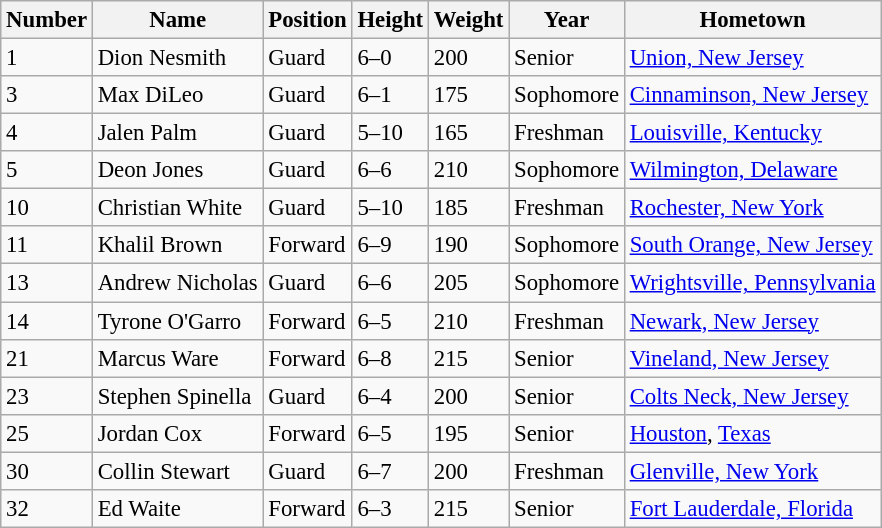<table class="wikitable" style="font-size: 95%;">
<tr>
<th>Number</th>
<th>Name</th>
<th>Position</th>
<th>Height</th>
<th>Weight</th>
<th>Year</th>
<th>Hometown</th>
</tr>
<tr>
<td>1</td>
<td>Dion Nesmith</td>
<td>Guard</td>
<td>6–0</td>
<td>200</td>
<td>Senior</td>
<td><a href='#'>Union, New Jersey</a></td>
</tr>
<tr>
<td>3</td>
<td>Max DiLeo</td>
<td>Guard</td>
<td>6–1</td>
<td>175</td>
<td>Sophomore</td>
<td><a href='#'>Cinnaminson, New Jersey</a></td>
</tr>
<tr>
<td>4</td>
<td>Jalen Palm</td>
<td>Guard</td>
<td>5–10</td>
<td>165</td>
<td>Freshman</td>
<td><a href='#'>Louisville, Kentucky</a></td>
</tr>
<tr>
<td>5</td>
<td>Deon Jones</td>
<td>Guard</td>
<td>6–6</td>
<td>210</td>
<td>Sophomore</td>
<td><a href='#'>Wilmington, Delaware</a></td>
</tr>
<tr>
<td>10</td>
<td>Christian White</td>
<td>Guard</td>
<td>5–10</td>
<td>185</td>
<td>Freshman</td>
<td><a href='#'>Rochester, New York</a></td>
</tr>
<tr>
<td>11</td>
<td>Khalil Brown</td>
<td>Forward</td>
<td>6–9</td>
<td>190</td>
<td>Sophomore</td>
<td><a href='#'>South Orange, New Jersey</a></td>
</tr>
<tr>
<td>13</td>
<td>Andrew Nicholas</td>
<td>Guard</td>
<td>6–6</td>
<td>205</td>
<td>Sophomore</td>
<td><a href='#'>Wrightsville, Pennsylvania</a></td>
</tr>
<tr>
<td>14</td>
<td>Tyrone O'Garro</td>
<td>Forward</td>
<td>6–5</td>
<td>210</td>
<td>Freshman</td>
<td><a href='#'>Newark, New Jersey</a></td>
</tr>
<tr>
<td>21</td>
<td>Marcus Ware</td>
<td>Forward</td>
<td>6–8</td>
<td>215</td>
<td>Senior</td>
<td><a href='#'>Vineland, New Jersey</a></td>
</tr>
<tr>
<td>23</td>
<td>Stephen Spinella</td>
<td>Guard</td>
<td>6–4</td>
<td>200</td>
<td>Senior</td>
<td><a href='#'>Colts Neck, New Jersey</a></td>
</tr>
<tr>
<td>25</td>
<td>Jordan Cox</td>
<td>Forward</td>
<td>6–5</td>
<td>195</td>
<td>Senior</td>
<td><a href='#'>Houston</a>, <a href='#'>Texas</a></td>
</tr>
<tr>
<td>30</td>
<td>Collin Stewart</td>
<td>Guard</td>
<td>6–7</td>
<td>200</td>
<td>Freshman</td>
<td><a href='#'>Glenville, New York</a></td>
</tr>
<tr>
<td>32</td>
<td>Ed Waite</td>
<td>Forward</td>
<td>6–3</td>
<td>215</td>
<td>Senior</td>
<td><a href='#'>Fort Lauderdale, Florida</a></td>
</tr>
</table>
